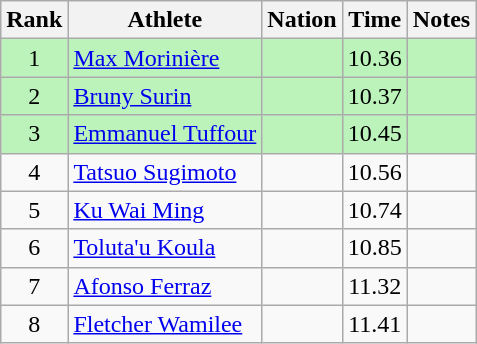<table class="wikitable sortable" style="text-align:center">
<tr>
<th>Rank</th>
<th>Athlete</th>
<th>Nation</th>
<th>Time</th>
<th>Notes</th>
</tr>
<tr style="background:#bbf3bb;">
<td>1</td>
<td align=left><a href='#'>Max Morinière</a></td>
<td align=left></td>
<td>10.36</td>
<td></td>
</tr>
<tr style="background:#bbf3bb;">
<td>2</td>
<td align=left><a href='#'>Bruny Surin</a></td>
<td align=left></td>
<td>10.37</td>
<td></td>
</tr>
<tr style="background:#bbf3bb;">
<td>3</td>
<td align=left><a href='#'>Emmanuel Tuffour</a></td>
<td align=left></td>
<td>10.45</td>
<td></td>
</tr>
<tr>
<td>4</td>
<td align=left><a href='#'>Tatsuo Sugimoto</a></td>
<td align=left></td>
<td>10.56</td>
<td></td>
</tr>
<tr>
<td>5</td>
<td align=left><a href='#'>Ku Wai Ming</a></td>
<td align=left></td>
<td>10.74</td>
<td></td>
</tr>
<tr>
<td>6</td>
<td align=left><a href='#'>Toluta'u Koula</a></td>
<td align=left></td>
<td>10.85</td>
<td></td>
</tr>
<tr>
<td>7</td>
<td align=left><a href='#'>Afonso Ferraz</a></td>
<td align=left></td>
<td>11.32</td>
<td></td>
</tr>
<tr>
<td>8</td>
<td align=left><a href='#'>Fletcher Wamilee</a></td>
<td align=left></td>
<td>11.41</td>
<td></td>
</tr>
</table>
